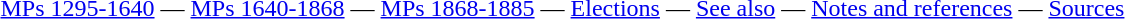<table class="toccolours" style="float:left;">
<tr>
<td><br><a href='#'>MPs 1295-1640</a> —
<a href='#'>MPs 1640-1868</a> —
<a href='#'>MPs 1868-1885</a> —
<a href='#'>Elections</a> —
<a href='#'>See also</a> —
<a href='#'>Notes and references</a> —
<a href='#'>Sources</a></td>
</tr>
</table>
